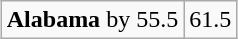<table class="wikitable" style="margin-left: auto; margin-right: auto; border: none;">
<tr align="center">
</tr>
<tr align="center">
<td><strong>Alabama</strong> by 55.5</td>
<td>61.5</td>
</tr>
</table>
